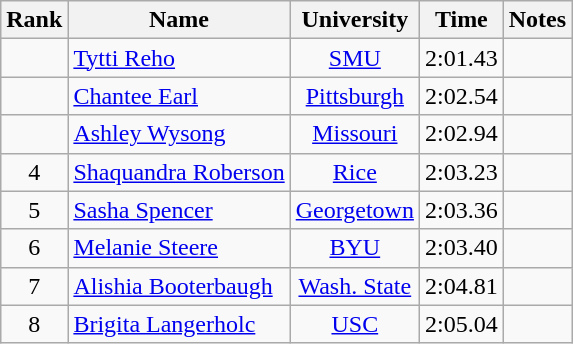<table class="wikitable sortable" style="text-align:center">
<tr>
<th>Rank</th>
<th>Name</th>
<th>University</th>
<th>Time</th>
<th>Notes</th>
</tr>
<tr>
<td></td>
<td align=left><a href='#'>Tytti Reho</a></td>
<td><a href='#'>SMU</a></td>
<td>2:01.43</td>
<td></td>
</tr>
<tr>
<td></td>
<td align=left><a href='#'>Chantee Earl</a></td>
<td><a href='#'>Pittsburgh</a></td>
<td>2:02.54</td>
<td></td>
</tr>
<tr>
<td></td>
<td align=left><a href='#'>Ashley Wysong</a></td>
<td><a href='#'>Missouri</a></td>
<td>2:02.94</td>
<td></td>
</tr>
<tr>
<td>4</td>
<td align=left><a href='#'>Shaquandra Roberson</a></td>
<td><a href='#'>Rice</a></td>
<td>2:03.23</td>
<td></td>
</tr>
<tr>
<td>5</td>
<td align=left><a href='#'>Sasha Spencer</a></td>
<td><a href='#'>Georgetown</a></td>
<td>2:03.36</td>
<td></td>
</tr>
<tr>
<td>6</td>
<td align=left><a href='#'>Melanie Steere</a></td>
<td><a href='#'>BYU</a></td>
<td>2:03.40</td>
<td></td>
</tr>
<tr>
<td>7</td>
<td align=left><a href='#'>Alishia Booterbaugh</a></td>
<td><a href='#'>Wash. State</a></td>
<td>2:04.81</td>
<td></td>
</tr>
<tr>
<td>8</td>
<td align=left><a href='#'>Brigita Langerholc</a> </td>
<td><a href='#'>USC</a></td>
<td>2:05.04</td>
<td></td>
</tr>
</table>
